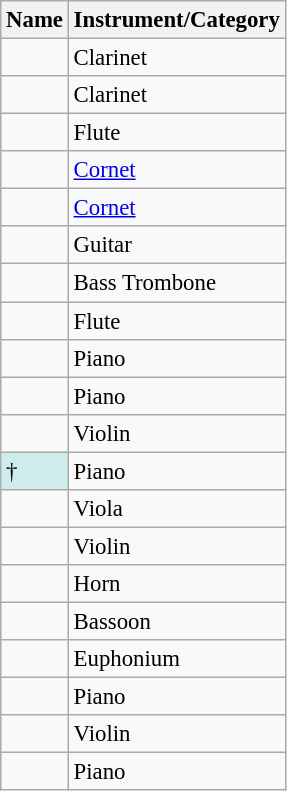<table class="wikitable sortable" style="font-size: 95%">
<tr>
<th>Name</th>
<th>Instrument/Category</th>
</tr>
<tr>
<td></td>
<td>Clarinet</td>
</tr>
<tr>
<td></td>
<td>Clarinet</td>
</tr>
<tr>
<td></td>
<td>Flute</td>
</tr>
<tr>
<td></td>
<td><a href='#'>Cornet</a></td>
</tr>
<tr>
<td></td>
<td><a href='#'>Cornet</a></td>
</tr>
<tr>
<td><strong></strong></td>
<td>Guitar</td>
</tr>
<tr>
<td></td>
<td>Bass Trombone</td>
</tr>
<tr>
<td></td>
<td>Flute</td>
</tr>
<tr>
<td><strong></strong></td>
<td>Piano</td>
</tr>
<tr>
<td></td>
<td>Piano</td>
</tr>
<tr>
<td></td>
<td>Violin</td>
</tr>
<tr>
<td bgcolor="#CFECEC"><strong></strong>†</td>
<td>Piano</td>
</tr>
<tr>
<td></td>
<td>Viola</td>
</tr>
<tr>
<td></td>
<td>Violin</td>
</tr>
<tr>
<td><strong></strong></td>
<td>Horn</td>
</tr>
<tr>
<td></td>
<td>Bassoon</td>
</tr>
<tr>
<td></td>
<td>Euphonium</td>
</tr>
<tr>
<td></td>
<td>Piano</td>
</tr>
<tr>
<td></td>
<td>Violin</td>
</tr>
<tr>
<td></td>
<td>Piano</td>
</tr>
</table>
